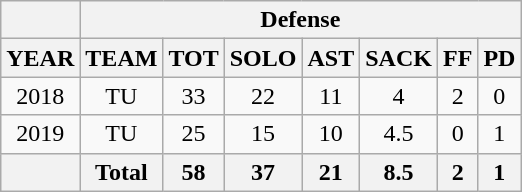<table class="wikitable">
<tr>
<th colspan="1"> </th>
<th colspan="7" style="text-align:center;">Defense</th>
</tr>
<tr>
<th>YEAR</th>
<th>TEAM</th>
<th>TOT</th>
<th>SOLO</th>
<th>AST</th>
<th>SACK</th>
<th>FF</th>
<th>PD</th>
</tr>
<tr style="text-align:center;">
<td>2018</td>
<td>TU</td>
<td>33</td>
<td>22</td>
<td>11</td>
<td>4</td>
<td>2</td>
<td>0</td>
</tr>
<tr style="text-align:center;">
<td>2019</td>
<td>TU</td>
<td>25</td>
<td>15</td>
<td>10</td>
<td>4.5</td>
<td>0</td>
<td>1</td>
</tr>
<tr style="text-align:center;">
<th></th>
<th>Total</th>
<th>58</th>
<th>37</th>
<th>21</th>
<th>8.5</th>
<th>2</th>
<th>1</th>
</tr>
</table>
